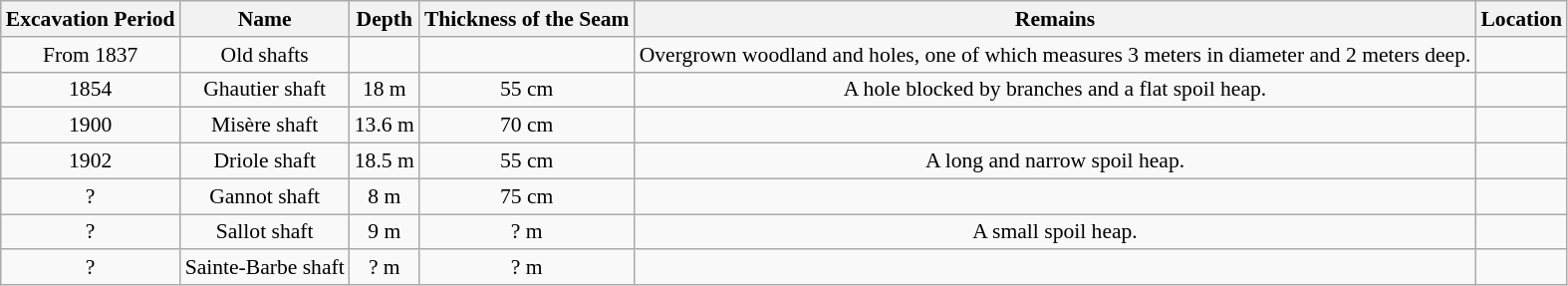<table class="wikitable alternance" style="font-size:90%; text-align:center;">
<tr>
<th>Excavation Period</th>
<th>Name</th>
<th>Depth</th>
<th>Thickness of the Seam</th>
<th>Remains</th>
<th>Location</th>
</tr>
<tr>
<td>From 1837</td>
<td>Old shafts</td>
<td></td>
<td></td>
<td style="text-align:left;">Overgrown woodland and holes, one of which measures 3 meters in diameter and 2 meters deep.</td>
<td></td>
</tr>
<tr>
<td>1854</td>
<td>Ghautier shaft</td>
<td>18 m</td>
<td>55 cm</td>
<td>A hole blocked by branches and a flat spoil heap.</td>
<td></td>
</tr>
<tr>
<td>1900</td>
<td>Misère shaft</td>
<td>13.6 m</td>
<td>70 cm</td>
<td></td>
<td></td>
</tr>
<tr>
<td>1902</td>
<td>Driole shaft</td>
<td>18.5 m</td>
<td>55 cm</td>
<td>A long and narrow spoil heap.</td>
<td></td>
</tr>
<tr>
<td>?</td>
<td>Gannot shaft</td>
<td>8 m</td>
<td>75 cm</td>
<td></td>
<td></td>
</tr>
<tr>
<td>?</td>
<td>Sallot shaft</td>
<td>9 m</td>
<td>? m</td>
<td>A small spoil heap.</td>
<td></td>
</tr>
<tr>
<td>?</td>
<td>Sainte-Barbe shaft</td>
<td>? m</td>
<td>? m</td>
<td></td>
<td></td>
</tr>
</table>
